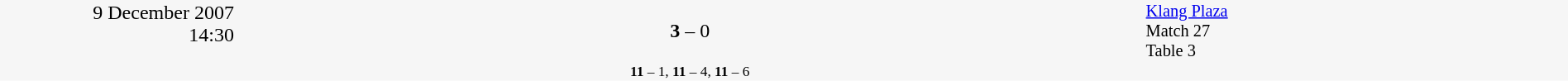<table style="width:100%; background:#f6f6f6;" cellspacing="0">
<tr>
<td rowspan="2" width="15%" style="text-align:right; vertical-align:top;">9 December 2007<br>14:30<br></td>
<td width="25%" style="text-align:right"><strong></strong></td>
<td width="8%" style="text-align:center"><strong>3</strong> – 0</td>
<td width="25%"></td>
<td width="27%" style="font-size:85%; vertical-align:top;"><a href='#'>Klang Plaza</a><br>Match 27<br>Table 3</td>
</tr>
<tr width="58%" style="font-size:85%;vertical-align:top;"|>
<td colspan="3" style="font-size:85%; text-align:center; vertical-align:top;"><strong>11</strong> – 1, <strong>11</strong> – 4, <strong>11</strong> – 6</td>
</tr>
</table>
